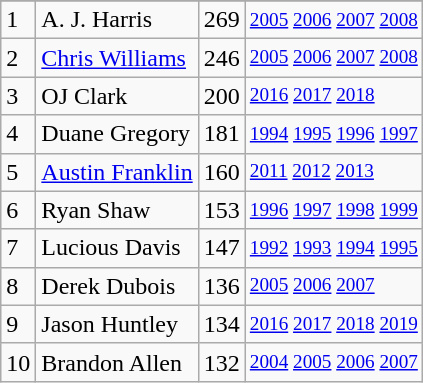<table class="wikitable">
<tr>
</tr>
<tr>
<td>1</td>
<td>A. J. Harris</td>
<td>269</td>
<td style="font-size:80%;"><a href='#'>2005</a> <a href='#'>2006</a> <a href='#'>2007</a> <a href='#'>2008</a></td>
</tr>
<tr>
<td>2</td>
<td><a href='#'>Chris Williams</a></td>
<td>246</td>
<td style="font-size:80%;"><a href='#'>2005</a> <a href='#'>2006</a> <a href='#'>2007</a> <a href='#'>2008</a></td>
</tr>
<tr>
<td>3</td>
<td>OJ Clark</td>
<td>200</td>
<td style="font-size:80%;"><a href='#'>2016</a> <a href='#'>2017</a> <a href='#'>2018</a></td>
</tr>
<tr>
<td>4</td>
<td>Duane Gregory</td>
<td>181</td>
<td style="font-size:80%;"><a href='#'>1994</a> <a href='#'>1995</a> <a href='#'>1996</a> <a href='#'>1997</a></td>
</tr>
<tr>
<td>5</td>
<td><a href='#'>Austin Franklin</a></td>
<td>160</td>
<td style="font-size:80%;"><a href='#'>2011</a> <a href='#'>2012</a> <a href='#'>2013</a></td>
</tr>
<tr>
<td>6</td>
<td>Ryan Shaw</td>
<td>153</td>
<td style="font-size:80%;"><a href='#'>1996</a> <a href='#'>1997</a> <a href='#'>1998</a> <a href='#'>1999</a></td>
</tr>
<tr>
<td>7</td>
<td>Lucious Davis</td>
<td>147</td>
<td style="font-size:80%;"><a href='#'>1992</a> <a href='#'>1993</a> <a href='#'>1994</a> <a href='#'>1995</a></td>
</tr>
<tr>
<td>8</td>
<td>Derek Dubois</td>
<td>136</td>
<td style="font-size:80%;"><a href='#'>2005</a> <a href='#'>2006</a> <a href='#'>2007</a></td>
</tr>
<tr>
<td>9</td>
<td>Jason Huntley</td>
<td>134</td>
<td style="font-size:80%;"><a href='#'>2016</a> <a href='#'>2017</a> <a href='#'>2018</a> <a href='#'>2019</a></td>
</tr>
<tr>
<td>10</td>
<td>Brandon Allen</td>
<td>132</td>
<td style="font-size:80%;"><a href='#'>2004</a> <a href='#'>2005</a> <a href='#'>2006</a> <a href='#'>2007</a></td>
</tr>
</table>
